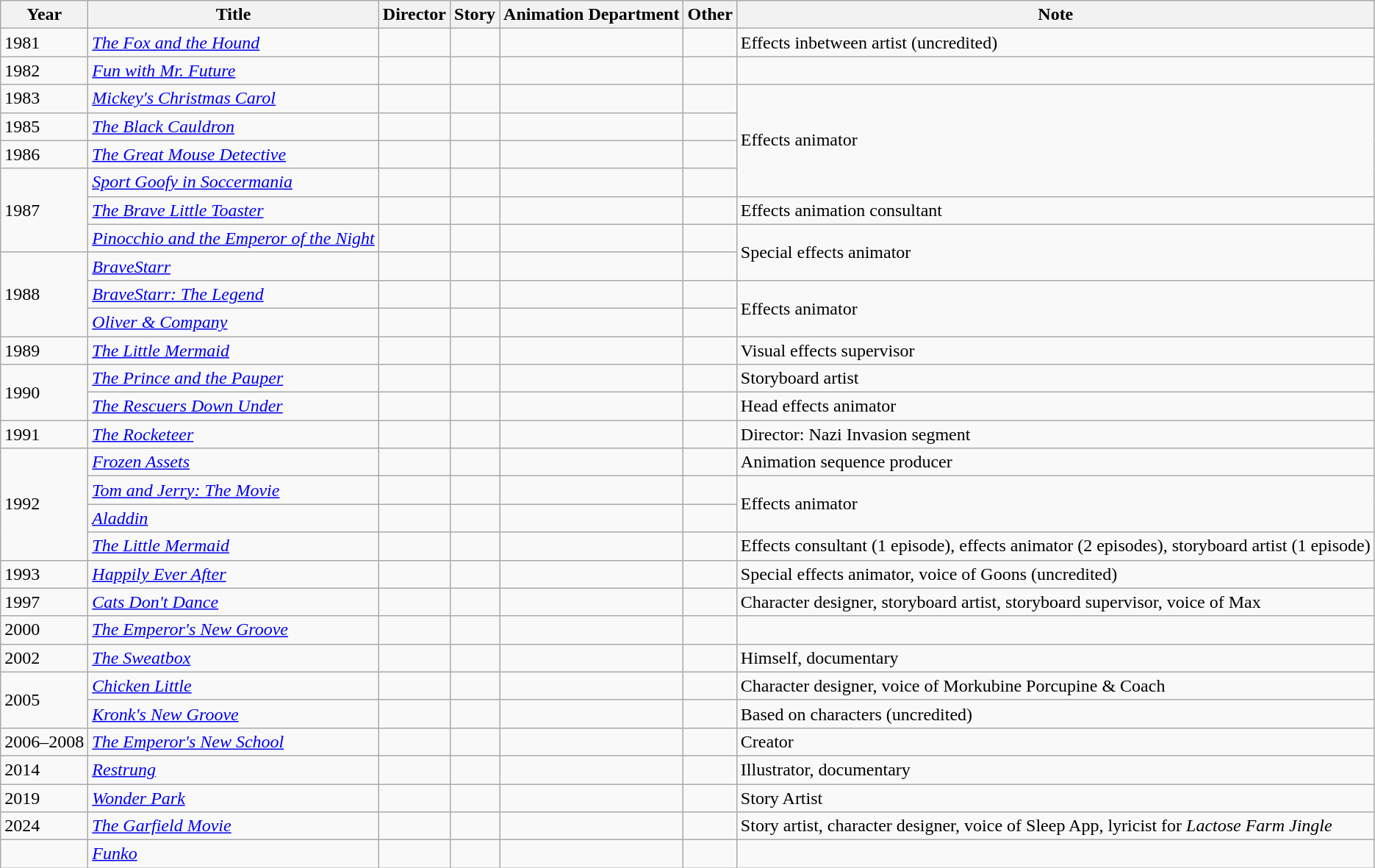<table class="wikitable sortable">
<tr>
<th>Year</th>
<th>Title</th>
<th>Director</th>
<th>Story</th>
<th>Animation Department</th>
<th>Other</th>
<th>Note</th>
</tr>
<tr>
<td>1981</td>
<td><em><a href='#'>The Fox and the Hound</a></em></td>
<td></td>
<td></td>
<td></td>
<td></td>
<td>Effects inbetween artist (uncredited)</td>
</tr>
<tr>
<td>1982</td>
<td><em><a href='#'>Fun with Mr. Future</a></em></td>
<td></td>
<td></td>
<td></td>
<td></td>
<td></td>
</tr>
<tr>
<td>1983</td>
<td><em><a href='#'>Mickey's Christmas Carol</a></em></td>
<td></td>
<td></td>
<td></td>
<td></td>
<td rowspan="4">Effects animator</td>
</tr>
<tr>
<td>1985</td>
<td><em><a href='#'>The Black Cauldron</a></em></td>
<td></td>
<td></td>
<td></td>
<td></td>
</tr>
<tr>
<td>1986</td>
<td><em><a href='#'>The Great Mouse Detective</a></em></td>
<td></td>
<td></td>
<td></td>
<td></td>
</tr>
<tr>
<td rowspan="3">1987</td>
<td><em><a href='#'>Sport Goofy in Soccermania</a></em></td>
<td></td>
<td></td>
<td></td>
<td></td>
</tr>
<tr>
<td><em><a href='#'>The Brave Little Toaster</a></em></td>
<td></td>
<td></td>
<td></td>
<td></td>
<td>Effects animation consultant</td>
</tr>
<tr>
<td><em><a href='#'>Pinocchio and the Emperor of the Night</a></em></td>
<td></td>
<td></td>
<td></td>
<td></td>
<td rowspan="2">Special effects animator</td>
</tr>
<tr>
<td rowspan="3">1988</td>
<td><em><a href='#'>BraveStarr</a></em></td>
<td></td>
<td></td>
<td></td>
<td></td>
</tr>
<tr>
<td><em><a href='#'>BraveStarr: The Legend</a></em></td>
<td></td>
<td></td>
<td></td>
<td></td>
<td rowspan="2">Effects animator</td>
</tr>
<tr>
<td><em><a href='#'>Oliver & Company</a></em></td>
<td></td>
<td></td>
<td></td>
<td></td>
</tr>
<tr>
<td>1989</td>
<td><em><a href='#'>The Little Mermaid</a></em></td>
<td></td>
<td></td>
<td></td>
<td></td>
<td>Visual effects supervisor</td>
</tr>
<tr>
<td rowspan="2">1990</td>
<td><em> <a href='#'>The Prince and the Pauper</a></em></td>
<td></td>
<td></td>
<td></td>
<td></td>
<td>Storyboard artist</td>
</tr>
<tr>
<td><em><a href='#'>The Rescuers Down Under</a></em></td>
<td></td>
<td></td>
<td></td>
<td></td>
<td>Head effects animator</td>
</tr>
<tr>
<td>1991</td>
<td><em><a href='#'>The Rocketeer</a></em></td>
<td></td>
<td></td>
<td></td>
<td></td>
<td>Director: Nazi Invasion segment</td>
</tr>
<tr>
<td rowspan="4">1992</td>
<td><em> <a href='#'>Frozen Assets</a></em></td>
<td></td>
<td></td>
<td></td>
<td></td>
<td>Animation sequence producer</td>
</tr>
<tr>
<td><em><a href='#'>Tom and Jerry: The Movie</a></em></td>
<td></td>
<td></td>
<td></td>
<td></td>
<td rowspan="2">Effects animator</td>
</tr>
<tr>
<td><em><a href='#'>Aladdin</a></em></td>
<td></td>
<td></td>
<td></td>
<td></td>
</tr>
<tr>
<td><em><a href='#'>The Little Mermaid</a></em></td>
<td></td>
<td></td>
<td></td>
<td></td>
<td>Effects consultant (1 episode), effects animator (2 episodes), storyboard artist (1 episode)</td>
</tr>
<tr>
<td>1993</td>
<td><em><a href='#'>Happily Ever After</a></em></td>
<td></td>
<td></td>
<td></td>
<td></td>
<td>Special effects animator, voice of Goons (uncredited)</td>
</tr>
<tr>
<td>1997</td>
<td><em><a href='#'>Cats Don't Dance</a></em></td>
<td></td>
<td></td>
<td></td>
<td></td>
<td>Character designer, storyboard artist, storyboard supervisor, voice of Max</td>
</tr>
<tr>
<td>2000</td>
<td><em><a href='#'>The Emperor's New Groove</a></em></td>
<td></td>
<td></td>
<td></td>
<td></td>
<td></td>
</tr>
<tr>
<td>2002</td>
<td><em><a href='#'>The Sweatbox</a></em></td>
<td></td>
<td></td>
<td></td>
<td></td>
<td>Himself, documentary</td>
</tr>
<tr>
<td rowspan="2">2005</td>
<td><em><a href='#'>Chicken Little</a></em></td>
<td></td>
<td></td>
<td></td>
<td></td>
<td>Character designer, voice of Morkubine Porcupine & Coach</td>
</tr>
<tr>
<td><em><a href='#'>Kronk's New Groove</a></em></td>
<td></td>
<td></td>
<td></td>
<td></td>
<td>Based on characters (uncredited)</td>
</tr>
<tr>
<td>2006–2008</td>
<td><em><a href='#'>The Emperor's New School</a></em></td>
<td></td>
<td></td>
<td></td>
<td></td>
<td>Creator</td>
</tr>
<tr>
<td>2014</td>
<td><em><a href='#'>Restrung</a></em></td>
<td></td>
<td></td>
<td></td>
<td></td>
<td>Illustrator, documentary</td>
</tr>
<tr>
<td>2019</td>
<td><em><a href='#'>Wonder Park</a></em></td>
<td></td>
<td></td>
<td></td>
<td></td>
<td>Story Artist</td>
</tr>
<tr>
<td>2024</td>
<td><em><a href='#'>The Garfield Movie</a></em></td>
<td></td>
<td></td>
<td></td>
<td></td>
<td>Story artist, character designer, voice of Sleep App, lyricist for <em>Lactose Farm Jingle</em></td>
</tr>
<tr>
<td></td>
<td><em><a href='#'>Funko</a></em></td>
<td></td>
<td></td>
<td></td>
<td></td>
<td></td>
</tr>
</table>
